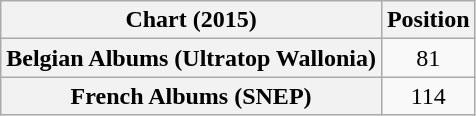<table class="wikitable sortable plainrowheaders" style="text-align:center">
<tr>
<th scope="col">Chart (2015)</th>
<th scope="col">Position</th>
</tr>
<tr>
<th scope="row">Belgian Albums (Ultratop Wallonia)</th>
<td>81</td>
</tr>
<tr>
<th scope="row">French Albums (SNEP)</th>
<td>114</td>
</tr>
</table>
